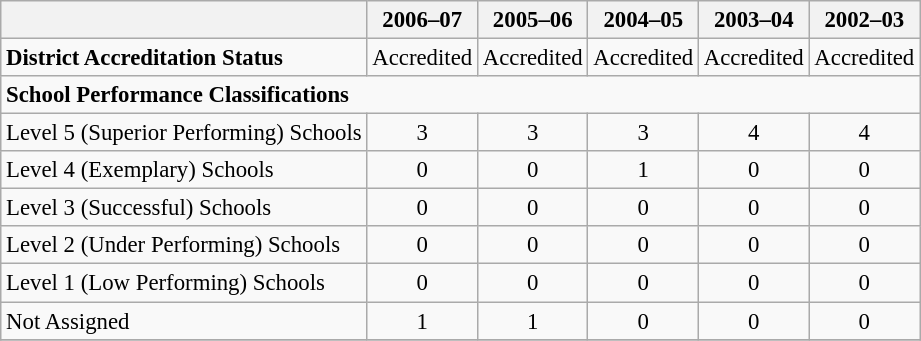<table class="wikitable" style="font-size: 95%;">
<tr>
<th></th>
<th>2006–07</th>
<th>2005–06</th>
<th>2004–05</th>
<th>2003–04</th>
<th>2002–03</th>
</tr>
<tr>
<td align="left"><strong>District Accreditation Status</strong></td>
<td align="center">Accredited</td>
<td align="center">Accredited</td>
<td align="center">Accredited</td>
<td align="center">Accredited</td>
<td align="center">Accredited</td>
</tr>
<tr>
<td align="left" colspan="6"><strong>School Performance Classifications</strong></td>
</tr>
<tr>
<td align="left">Level 5 (Superior Performing) Schools</td>
<td align="center">3</td>
<td align="center">3</td>
<td align="center">3</td>
<td align="center">4</td>
<td align="center">4</td>
</tr>
<tr>
<td align="left">Level 4 (Exemplary) Schools</td>
<td align="center">0</td>
<td align="center">0</td>
<td align="center">1</td>
<td align="center">0</td>
<td align="center">0</td>
</tr>
<tr>
<td align="left">Level 3 (Successful) Schools</td>
<td align="center">0</td>
<td align="center">0</td>
<td align="center">0</td>
<td align="center">0</td>
<td align="center">0</td>
</tr>
<tr>
<td align="left">Level 2 (Under Performing) Schools</td>
<td align="center">0</td>
<td align="center">0</td>
<td align="center">0</td>
<td align="center">0</td>
<td align="center">0</td>
</tr>
<tr>
<td align="left">Level 1 (Low Performing) Schools</td>
<td align="center">0</td>
<td align="center">0</td>
<td align="center">0</td>
<td align="center">0</td>
<td align="center">0</td>
</tr>
<tr>
<td align="left">Not Assigned</td>
<td align="center">1</td>
<td align="center">1</td>
<td align="center">0</td>
<td align="center">0</td>
<td align="center">0</td>
</tr>
<tr>
</tr>
</table>
